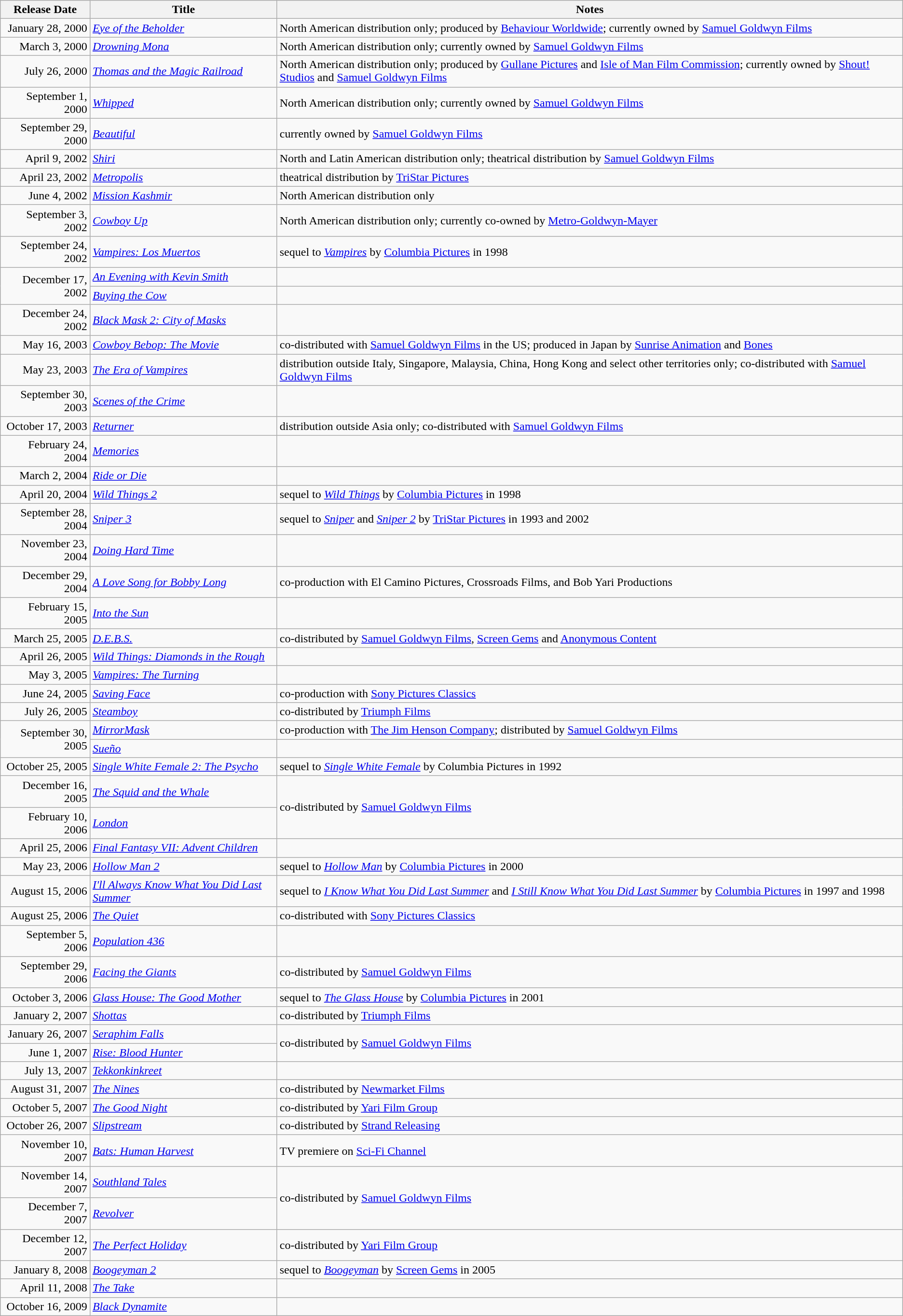<table class="wikitable sortable">
<tr>
<th>Release Date</th>
<th>Title</th>
<th>Notes</th>
</tr>
<tr>
<td style="text-align:right;">January 28, 2000</td>
<td><em><a href='#'>Eye of the Beholder</a></em></td>
<td>North American distribution only; produced by <a href='#'>Behaviour Worldwide</a>; currently owned by <a href='#'>Samuel Goldwyn Films</a></td>
</tr>
<tr>
<td style="text-align:right;">March 3, 2000</td>
<td><em><a href='#'>Drowning Mona</a></em></td>
<td>North American distribution only; currently owned by <a href='#'>Samuel Goldwyn Films</a></td>
</tr>
<tr>
<td style="text-align:right;">July 26, 2000</td>
<td><em><a href='#'>Thomas and the Magic Railroad</a></em></td>
<td>North American distribution only; produced by <a href='#'>Gullane Pictures</a> and <a href='#'>Isle of Man Film Commission</a>; currently owned by <a href='#'>Shout! Studios</a> and <a href='#'>Samuel Goldwyn Films</a></td>
</tr>
<tr>
<td style="text-align:right;">September 1, 2000</td>
<td><em><a href='#'>Whipped</a></em></td>
<td>North American distribution only; currently owned by <a href='#'>Samuel Goldwyn Films</a></td>
</tr>
<tr>
<td style="text-align:right;">September 29, 2000</td>
<td><em><a href='#'>Beautiful</a></em></td>
<td>currently owned by <a href='#'>Samuel Goldwyn Films</a></td>
</tr>
<tr>
<td style="text-align:right;">April 9, 2002</td>
<td><em><a href='#'>Shiri</a></em></td>
<td>North and Latin American distribution only; theatrical distribution by <a href='#'>Samuel Goldwyn Films</a></td>
</tr>
<tr>
<td style="text-align:right;">April 23, 2002</td>
<td><em><a href='#'>Metropolis</a></em></td>
<td>theatrical distribution by <a href='#'>TriStar Pictures</a></td>
</tr>
<tr>
<td style="text-align:right;">June 4, 2002</td>
<td><em><a href='#'>Mission Kashmir</a></em></td>
<td>North American distribution only</td>
</tr>
<tr>
<td style="text-align:right;">September 3, 2002</td>
<td><em><a href='#'>Cowboy Up</a></em></td>
<td>North American distribution only; currently co-owned by <a href='#'>Metro-Goldwyn-Mayer</a></td>
</tr>
<tr>
<td style="text-align:right;">September 24, 2002</td>
<td><em><a href='#'>Vampires: Los Muertos</a></em></td>
<td>sequel to <em><a href='#'>Vampires</a></em> by <a href='#'>Columbia Pictures</a> in 1998</td>
</tr>
<tr>
<td style="text-align:right;" rowspan="2">December 17, 2002</td>
<td><em><a href='#'>An Evening with Kevin Smith</a></em></td>
<td></td>
</tr>
<tr>
<td><em><a href='#'>Buying the Cow</a></em></td>
<td></td>
</tr>
<tr>
<td style="text-align:right;">December 24, 2002</td>
<td><em><a href='#'>Black Mask 2: City of Masks</a></em></td>
<td></td>
</tr>
<tr>
<td style="text-align:right;">May 16, 2003</td>
<td><em><a href='#'>Cowboy Bebop: The Movie</a></em></td>
<td>co-distributed with <a href='#'>Samuel Goldwyn Films</a> in the US; produced in Japan by <a href='#'>Sunrise Animation</a> and <a href='#'>Bones</a></td>
</tr>
<tr>
<td style="text-align:right;">May 23, 2003</td>
<td><em><a href='#'>The Era of Vampires</a></em></td>
<td>distribution outside Italy, Singapore, Malaysia, China, Hong Kong and select other territories only; co-distributed with <a href='#'>Samuel Goldwyn Films</a></td>
</tr>
<tr>
<td style="text-align:right;">September 30, 2003</td>
<td><em><a href='#'>Scenes of the Crime</a></em></td>
<td></td>
</tr>
<tr>
<td style="text-align:right;">October 17, 2003</td>
<td><em><a href='#'>Returner</a></em></td>
<td>distribution outside Asia only; co-distributed with <a href='#'>Samuel Goldwyn Films</a></td>
</tr>
<tr>
<td style="text-align:right;">February 24, 2004</td>
<td><em><a href='#'>Memories</a></em></td>
<td></td>
</tr>
<tr>
<td style="text-align:right;">March 2, 2004</td>
<td><em><a href='#'>Ride or Die</a></em></td>
<td></td>
</tr>
<tr>
<td style="text-align:right;">April 20, 2004</td>
<td><em><a href='#'>Wild Things 2</a></em></td>
<td>sequel to <em><a href='#'>Wild Things</a></em> by <a href='#'>Columbia Pictures</a> in 1998</td>
</tr>
<tr>
<td style="text-align:right;">September 28, 2004</td>
<td><em><a href='#'>Sniper 3</a></em></td>
<td>sequel to <em><a href='#'>Sniper</a></em> and <em><a href='#'>Sniper 2</a></em> by <a href='#'>TriStar Pictures</a> in 1993 and 2002</td>
</tr>
<tr>
<td style="text-align:right;">November 23, 2004</td>
<td><em><a href='#'>Doing Hard Time</a></em></td>
<td></td>
</tr>
<tr>
<td style="text-align:right;">December 29, 2004</td>
<td><em><a href='#'>A Love Song for Bobby Long</a></em></td>
<td>co-production with El Camino Pictures, Crossroads Films, and Bob Yari Productions</td>
</tr>
<tr>
<td style="text-align:right;">February 15, 2005</td>
<td><em><a href='#'>Into the Sun</a></em></td>
<td></td>
</tr>
<tr>
<td style="text-align:right;">March 25, 2005</td>
<td><em><a href='#'>D.E.B.S.</a></em></td>
<td>co-distributed by <a href='#'>Samuel Goldwyn Films</a>, <a href='#'>Screen Gems</a> and <a href='#'>Anonymous Content</a></td>
</tr>
<tr>
<td style="text-align:right;">April 26, 2005</td>
<td><em><a href='#'>Wild Things: Diamonds in the Rough</a></em></td>
<td></td>
</tr>
<tr>
<td style="text-align:right;">May 3, 2005</td>
<td><em><a href='#'>Vampires: The Turning</a></em></td>
<td></td>
</tr>
<tr>
<td style="text-align:right;">June 24, 2005</td>
<td><em><a href='#'>Saving Face</a></em></td>
<td>co-production with <a href='#'>Sony Pictures Classics</a></td>
</tr>
<tr>
<td style="text-align:right;">July 26, 2005</td>
<td><em><a href='#'>Steamboy</a></em></td>
<td>co-distributed by <a href='#'>Triumph Films</a></td>
</tr>
<tr>
<td style="text-align:right;" rowspan="2">September 30, 2005</td>
<td><em><a href='#'>MirrorMask</a></em></td>
<td>co-production with <a href='#'>The Jim Henson Company</a>; distributed by <a href='#'>Samuel Goldwyn Films</a></td>
</tr>
<tr>
<td><em><a href='#'>Sueño</a></em></td>
<td></td>
</tr>
<tr>
<td style="text-align:right;">October 25, 2005</td>
<td><em><a href='#'>Single White Female 2: The Psycho</a></em></td>
<td>sequel to <em><a href='#'>Single White Female</a></em> by Columbia Pictures in 1992</td>
</tr>
<tr>
<td style="text-align:right;">December 16, 2005</td>
<td><em><a href='#'>The Squid and the Whale</a></em></td>
<td rowspan="2">co-distributed by <a href='#'>Samuel Goldwyn Films</a></td>
</tr>
<tr>
<td style="text-align:right;">February 10, 2006</td>
<td><em><a href='#'>London</a></em></td>
</tr>
<tr>
<td style="text-align:right;">April 25, 2006</td>
<td><em><a href='#'>Final Fantasy VII: Advent Children</a></em></td>
<td></td>
</tr>
<tr>
<td style="text-align:right;">May 23, 2006</td>
<td><em><a href='#'>Hollow Man 2</a></em></td>
<td>sequel to <em><a href='#'>Hollow Man</a></em> by <a href='#'>Columbia Pictures</a> in 2000</td>
</tr>
<tr>
<td style="text-align:right;">August 15, 2006</td>
<td><em><a href='#'>I'll Always Know What You Did Last Summer</a></em></td>
<td>sequel to <em><a href='#'>I Know What You Did Last Summer</a></em> and <em><a href='#'>I Still Know What You Did Last Summer</a></em> by <a href='#'>Columbia Pictures</a> in 1997 and 1998</td>
</tr>
<tr>
<td style="text-align:right;">August 25, 2006</td>
<td><em><a href='#'>The Quiet</a></em></td>
<td>co-distributed with <a href='#'>Sony Pictures Classics</a></td>
</tr>
<tr>
<td style="text-align:right;">September 5, 2006</td>
<td><em><a href='#'>Population 436</a></em></td>
<td></td>
</tr>
<tr>
<td style="text-align:right;">September 29, 2006</td>
<td><em><a href='#'>Facing the Giants</a></em></td>
<td>co-distributed by <a href='#'>Samuel Goldwyn Films</a></td>
</tr>
<tr>
<td style="text-align:right;">October 3, 2006</td>
<td><em><a href='#'>Glass House: The Good Mother</a></em></td>
<td>sequel to <em><a href='#'>The Glass House</a></em> by <a href='#'>Columbia Pictures</a> in 2001</td>
</tr>
<tr>
<td style="text-align:right;">January 2, 2007</td>
<td><em><a href='#'>Shottas</a></em></td>
<td>co-distributed by <a href='#'>Triumph Films</a></td>
</tr>
<tr>
<td style="text-align:right;">January 26, 2007</td>
<td><em><a href='#'>Seraphim Falls</a></em></td>
<td rowspan="2">co-distributed by <a href='#'>Samuel Goldwyn Films</a></td>
</tr>
<tr>
<td style="text-align:right;">June 1, 2007</td>
<td><em><a href='#'>Rise: Blood Hunter</a></em></td>
</tr>
<tr>
<td style="text-align:right;">July 13, 2007</td>
<td><em><a href='#'>Tekkonkinkreet</a></em></td>
<td></td>
</tr>
<tr>
<td style="text-align:right;">August 31, 2007</td>
<td><em><a href='#'>The Nines</a></em></td>
<td>co-distributed by <a href='#'>Newmarket Films</a></td>
</tr>
<tr>
<td style="text-align:right;">October 5, 2007</td>
<td><em><a href='#'>The Good Night</a></em></td>
<td>co-distributed by <a href='#'>Yari Film Group</a></td>
</tr>
<tr>
<td style="text-align:right;">October 26, 2007</td>
<td><em><a href='#'>Slipstream</a></em></td>
<td>co-distributed by <a href='#'>Strand Releasing</a></td>
</tr>
<tr>
<td style="text-align:right;">November 10, 2007</td>
<td><em><a href='#'>Bats: Human Harvest</a></em></td>
<td>TV premiere on <a href='#'>Sci-Fi Channel</a></td>
</tr>
<tr>
<td style="text-align:right;">November 14, 2007</td>
<td><em><a href='#'>Southland Tales</a></em></td>
<td rowspan="2">co-distributed by <a href='#'>Samuel Goldwyn Films</a></td>
</tr>
<tr>
<td style="text-align:right;">December 7, 2007</td>
<td><em><a href='#'>Revolver</a></em></td>
</tr>
<tr>
<td style="text-align:right;">December 12, 2007</td>
<td><em><a href='#'>The Perfect Holiday</a></em></td>
<td>co-distributed by <a href='#'>Yari Film Group</a></td>
</tr>
<tr>
<td style="text-align:right;">January 8, 2008</td>
<td><em><a href='#'>Boogeyman 2</a></em></td>
<td>sequel to <em><a href='#'>Boogeyman</a></em> by <a href='#'>Screen Gems</a> in 2005</td>
</tr>
<tr>
<td style="text-align:right;">April 11, 2008</td>
<td><em><a href='#'>The Take</a></em></td>
<td></td>
</tr>
<tr>
<td style="text-align:right;">October 16, 2009</td>
<td><em><a href='#'>Black Dynamite</a></em></td>
<td></td>
</tr>
</table>
